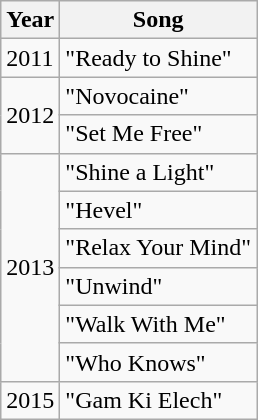<table class="wikitable">
<tr>
<th>Year</th>
<th>Song</th>
</tr>
<tr>
<td>2011</td>
<td>"Ready to Shine"</td>
</tr>
<tr>
<td rowspan="2">2012</td>
<td>"Novocaine"</td>
</tr>
<tr>
<td>"Set Me Free"</td>
</tr>
<tr>
<td rowspan="6">2013</td>
<td>"Shine a Light"</td>
</tr>
<tr>
<td>"Hevel"</td>
</tr>
<tr>
<td>"Relax Your Mind"</td>
</tr>
<tr>
<td>"Unwind"</td>
</tr>
<tr>
<td>"Walk With Me"</td>
</tr>
<tr>
<td>"Who Knows"</td>
</tr>
<tr>
<td>2015</td>
<td>"Gam Ki Elech"</td>
</tr>
</table>
